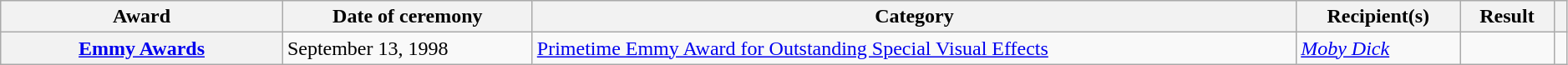<table class="wikitable sortable plainrowheaders" style="width: 99%">
<tr>
<th scope="col" style="width:18%;">Award</th>
<th scope="col">Date of ceremony</th>
<th scope="col">Category</th>
<th scope="col">Recipient(s)</th>
<th scope="col">Result</th>
<th scope="col" class="unsortable"></th>
</tr>
<tr>
<th scope="row"><a href='#'>Emmy Awards</a></th>
<td>September 13, 1998</td>
<td><a href='#'>Primetime Emmy Award for Outstanding Special Visual Effects</a></td>
<td><em><a href='#'>Moby Dick</a></em></td>
<td></td>
<td style="text-align:center;"></td>
</tr>
</table>
